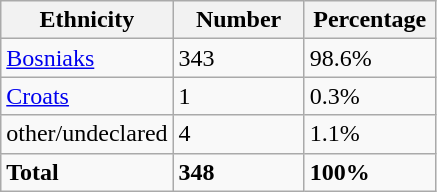<table class="wikitable">
<tr>
<th width="100px">Ethnicity</th>
<th width="80px">Number</th>
<th width="80px">Percentage</th>
</tr>
<tr>
<td><a href='#'>Bosniaks</a></td>
<td>343</td>
<td>98.6%</td>
</tr>
<tr>
<td><a href='#'>Croats</a></td>
<td>1</td>
<td>0.3%</td>
</tr>
<tr>
<td>other/undeclared</td>
<td>4</td>
<td>1.1%</td>
</tr>
<tr>
<td><strong>Total</strong></td>
<td><strong>348</strong></td>
<td><strong>100%</strong></td>
</tr>
</table>
